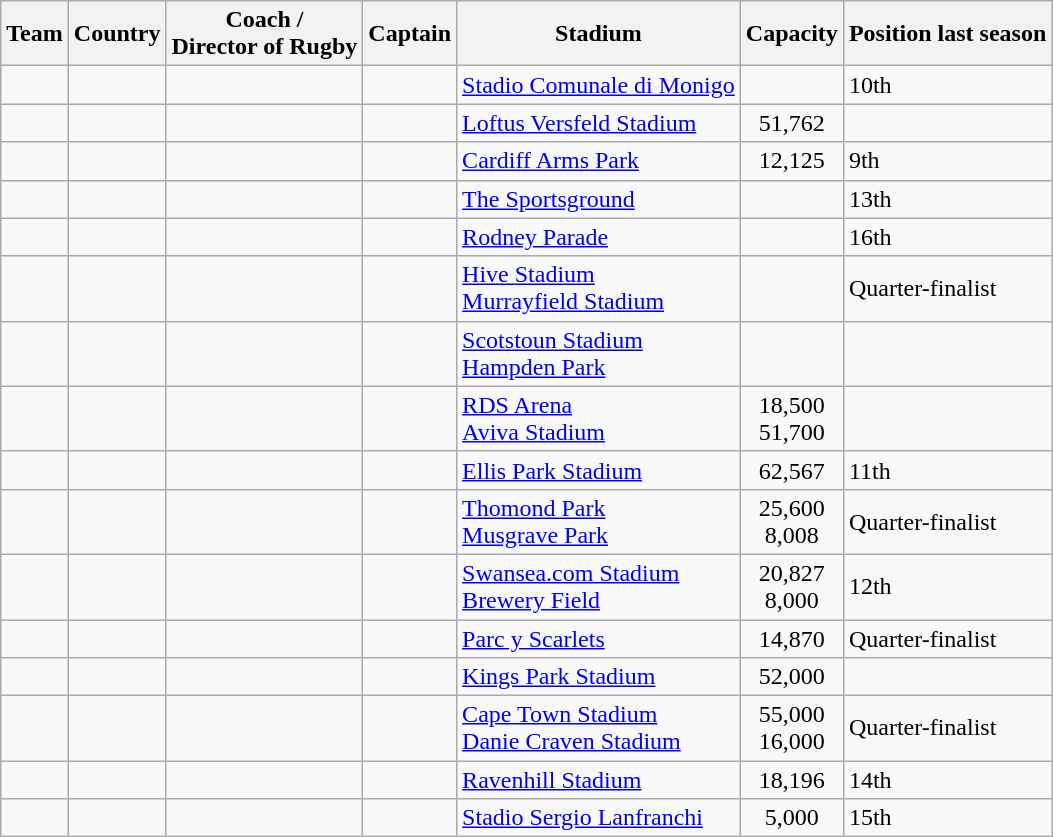<table class="wikitable sortable">
<tr>
<th>Team</th>
<th>Country</th>
<th>Coach /<br>Director of Rugby</th>
<th>Captain</th>
<th>Stadium</th>
<th>Capacity</th>
<th>Position last season</th>
</tr>
<tr>
<td><br><small></small></td>
<td></td>
<td></td>
<td></td>
<td><a href='#'>Stadio Comunale di Monigo</a></td>
<td style="text-align:center"></td>
<td>10th</td>
</tr>
<tr>
<td><br><small></small></td>
<td></td>
<td></td>
<td></td>
<td><a href='#'>Loftus Versfeld Stadium</a></td>
<td style="text-align:center">51,762</td>
<td></td>
</tr>
<tr>
<td><br><small></small></td>
<td></td>
<td></td>
<td></td>
<td><a href='#'>Cardiff Arms Park</a></td>
<td style="text-align:center">12,125</td>
<td>9th</td>
</tr>
<tr>
<td><br><small></small></td>
<td></td>
<td></td>
<td></td>
<td><a href='#'>The Sportsground</a></td>
<td style="text-align:center"><br></td>
<td>13th</td>
</tr>
<tr>
<td><br><small></small></td>
<td></td>
<td></td>
<td></td>
<td><a href='#'>Rodney Parade</a></td>
<td style="text-align:center"></td>
<td>16th</td>
</tr>
<tr>
<td><br><small></small></td>
<td></td>
<td></td>
<td></td>
<td><a href='#'>Hive Stadium</a><br><a href='#'>Murrayfield Stadium</a></td>
<td style="text-align:center;"><br></td>
<td>Quarter-finalist</td>
</tr>
<tr>
<td><br><small></small></td>
<td></td>
<td></td>
<td></td>
<td><a href='#'>Scotstoun Stadium</a><br><a href='#'>Hampden Park</a></td>
<td style="text-align:center"><br></td>
<td></td>
</tr>
<tr>
<td><br><small></small></td>
<td></td>
<td></td>
<td></td>
<td><a href='#'>RDS Arena</a><br><a href='#'>Aviva Stadium</a></td>
<td style="text-align:center">18,500<br>51,700</td>
<td></td>
</tr>
<tr>
<td><br><small></small></td>
<td></td>
<td></td>
<td></td>
<td><a href='#'>Ellis Park Stadium</a></td>
<td style="text-align:center">62,567</td>
<td>11th</td>
</tr>
<tr>
<td><br><small></small></td>
<td></td>
<td></td>
<td></td>
<td><a href='#'>Thomond Park</a><br><a href='#'>Musgrave Park</a></td>
<td style="text-align:center">25,600<br>8,008</td>
<td>Quarter-finalist</td>
</tr>
<tr>
<td><br><small></small></td>
<td></td>
<td></td>
<td></td>
<td><a href='#'>Swansea.com Stadium</a><br><a href='#'>Brewery Field</a></td>
<td style="text-align:center">20,827<br>8,000</td>
<td>12th</td>
</tr>
<tr>
<td><br><small></small></td>
<td></td>
<td></td>
<td></td>
<td><a href='#'>Parc y Scarlets</a></td>
<td style="text-align:center">14,870</td>
<td>Quarter-finalist</td>
</tr>
<tr>
<td><br><small></small></td>
<td></td>
<td></td>
<td></td>
<td><a href='#'>Kings Park Stadium</a></td>
<td style="text-align:center">52,000</td>
<td></td>
</tr>
<tr>
<td><br><small></small></td>
<td></td>
<td></td>
<td></td>
<td><a href='#'>Cape Town Stadium</a><br><a href='#'>Danie Craven Stadium</a></td>
<td style="text-align:center">55,000<br>16,000</td>
<td>Quarter-finalist</td>
</tr>
<tr>
<td><br><small></small></td>
<td></td>
<td></td>
<td></td>
<td><a href='#'>Ravenhill Stadium</a></td>
<td style="text-align:center">18,196</td>
<td>14th</td>
</tr>
<tr>
<td><br><small></small></td>
<td></td>
<td></td>
<td></td>
<td><a href='#'>Stadio Sergio Lanfranchi</a></td>
<td style="text-align:center">5,000</td>
<td>15th</td>
</tr>
</table>
